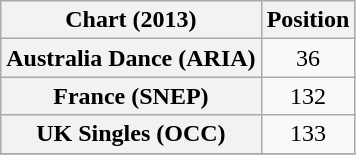<table class="wikitable sortable plainrowheaders" style="text-align:center">
<tr>
<th scope="col">Chart (2013)</th>
<th scope="col">Position</th>
</tr>
<tr>
<th scope="row">Australia Dance (ARIA)</th>
<td>36</td>
</tr>
<tr>
<th scope="row">France (SNEP)</th>
<td>132</td>
</tr>
<tr>
<th scope="row">UK Singles (OCC)</th>
<td>133</td>
</tr>
<tr>
</tr>
</table>
